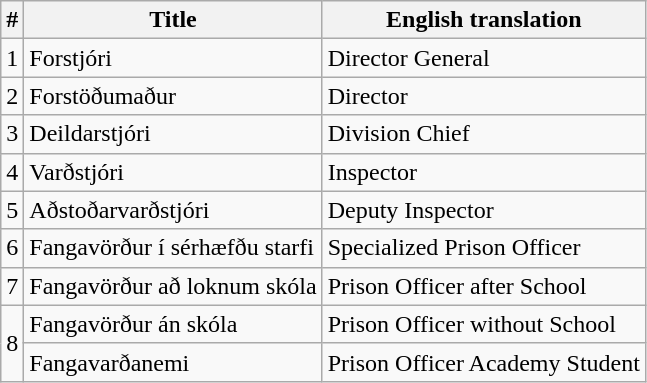<table class="wikitable">
<tr>
<th>#</th>
<th>Title</th>
<th>English translation</th>
</tr>
<tr>
<td style="text-align: right;">1</td>
<td>Forstjóri</td>
<td>Director General</td>
</tr>
<tr>
<td style="text-align: right;">2</td>
<td>Forstöðumaður</td>
<td>Director</td>
</tr>
<tr>
<td style="text-align: right;">3</td>
<td>Deildarstjóri</td>
<td>Division Chief</td>
</tr>
<tr>
<td style="text-align: right;">4</td>
<td>Varðstjóri</td>
<td>Inspector</td>
</tr>
<tr>
<td style="text-align: right;">5</td>
<td>Aðstoðarvarðstjóri</td>
<td>Deputy Inspector</td>
</tr>
<tr>
<td style="text-align: right;">6</td>
<td>Fangavörður í sérhæfðu starfi</td>
<td>Specialized Prison Officer</td>
</tr>
<tr>
<td style="text-align: right;">7</td>
<td>Fangavörður að loknum skóla</td>
<td>Prison Officer after School</td>
</tr>
<tr>
<td rowspan="2" style="text-align: right;">8</td>
<td>Fangavörður án skóla</td>
<td>Prison Officer without School</td>
</tr>
<tr>
<td>Fangavarðanemi</td>
<td>Prison Officer Academy Student</td>
</tr>
</table>
